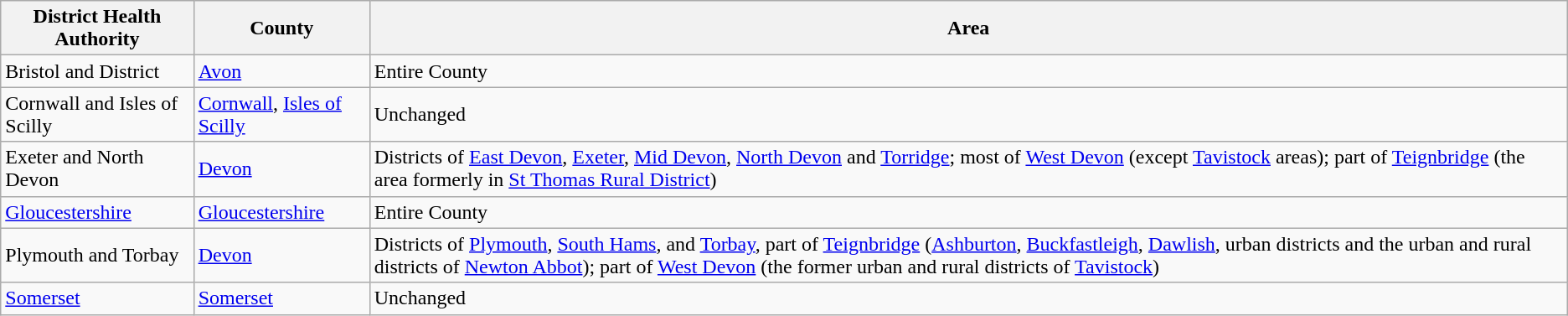<table class="wikitable">
<tr>
<th>District Health Authority</th>
<th>County</th>
<th>Area</th>
</tr>
<tr>
<td>Bristol and District</td>
<td><a href='#'>Avon</a></td>
<td>Entire County</td>
</tr>
<tr>
<td>Cornwall and Isles of Scilly</td>
<td><a href='#'>Cornwall</a>, <a href='#'>Isles of Scilly</a></td>
<td>Unchanged</td>
</tr>
<tr>
<td>Exeter and North Devon</td>
<td><a href='#'>Devon</a></td>
<td>Districts of <a href='#'>East Devon</a>, <a href='#'>Exeter</a>, <a href='#'>Mid Devon</a>, <a href='#'>North Devon</a> and <a href='#'>Torridge</a>; most of <a href='#'>West Devon</a> (except <a href='#'>Tavistock</a> areas); part of <a href='#'>Teignbridge</a> (the area formerly in <a href='#'>St Thomas Rural District</a>)</td>
</tr>
<tr>
<td><a href='#'>Gloucestershire</a></td>
<td><a href='#'>Gloucestershire</a></td>
<td>Entire County</td>
</tr>
<tr>
<td>Plymouth and Torbay</td>
<td><a href='#'>Devon</a></td>
<td>Districts of <a href='#'>Plymouth</a>, <a href='#'>South Hams</a>, and <a href='#'>Torbay</a>, part of <a href='#'>Teignbridge</a> (<a href='#'>Ashburton</a>, <a href='#'>Buckfastleigh</a>, <a href='#'>Dawlish</a>, urban districts and the urban and rural districts of <a href='#'>Newton Abbot</a>); part of <a href='#'>West Devon</a> (the former urban and rural districts of <a href='#'>Tavistock</a>)</td>
</tr>
<tr>
<td><a href='#'>Somerset</a></td>
<td><a href='#'>Somerset</a></td>
<td>Unchanged</td>
</tr>
</table>
